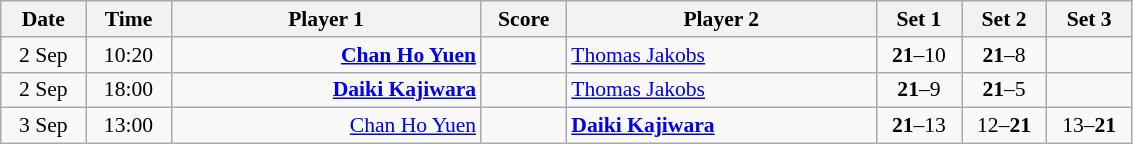<table class="wikitable" style="font-size:90%; text-align:center">
<tr>
<th width="50">Date</th>
<th width="50">Time</th>
<th width="200">Player 1</th>
<th width="50">Score</th>
<th width="200">Player 2</th>
<th width="50">Set 1</th>
<th width="50">Set 2</th>
<th width="50">Set 3</th>
</tr>
<tr>
<td>2 Sep</td>
<td>10:20</td>
<td align="right"><strong><a href='#'>Chan Ho Yuen</a> </strong></td>
<td> </td>
<td align="left"> <a href='#'>Thomas Jakobs</a></td>
<td><strong>21</strong>–10</td>
<td><strong>21</strong>–8</td>
<td></td>
</tr>
<tr>
<td>2 Sep</td>
<td>18:00</td>
<td align="right"><strong><a href='#'>Daiki Kajiwara</a> </strong></td>
<td> </td>
<td align="left"> <a href='#'>Thomas Jakobs</a></td>
<td><strong>21</strong>–9</td>
<td><strong>21</strong>–5</td>
<td></td>
</tr>
<tr>
<td>3 Sep</td>
<td>13:00</td>
<td align="right"><a href='#'>Chan Ho Yuen</a> </td>
<td> </td>
<td align="left"><strong> <a href='#'>Daiki Kajiwara</a></strong></td>
<td><strong>21</strong>–13</td>
<td>12–<strong>21</strong></td>
<td>13–<strong>21</strong></td>
</tr>
</table>
